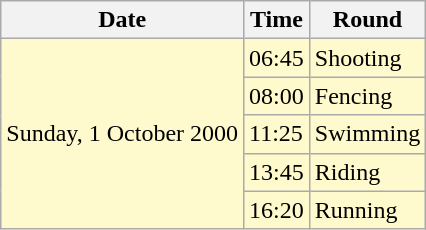<table class="wikitable">
<tr>
<th>Date</th>
<th>Time</th>
<th>Round</th>
</tr>
<tr style="background:lemonchiffon">
<td rowspan=5>Sunday, 1 October 2000</td>
<td>06:45</td>
<td>Shooting</td>
</tr>
<tr style="background:lemonchiffon">
<td>08:00</td>
<td>Fencing</td>
</tr>
<tr style="background:lemonchiffon">
<td>11:25</td>
<td>Swimming</td>
</tr>
<tr style="background:lemonchiffon">
<td>13:45</td>
<td>Riding</td>
</tr>
<tr style="background:lemonchiffon">
<td>16:20</td>
<td>Running</td>
</tr>
</table>
